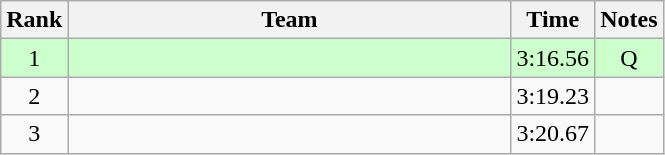<table class="wikitable" style="text-align:center">
<tr>
<th>Rank</th>
<th Style="width:18em">Team</th>
<th>Time</th>
<th>Notes</th>
</tr>
<tr style="background:#cfc">
<td>1</td>
<td style="text-align:left"></td>
<td>3:16.56</td>
<td>Q</td>
</tr>
<tr>
<td>2</td>
<td style="text-align:left"></td>
<td>3:19.23</td>
<td></td>
</tr>
<tr>
<td>3</td>
<td style="text-align:left"></td>
<td>3:20.67</td>
<td></td>
</tr>
</table>
